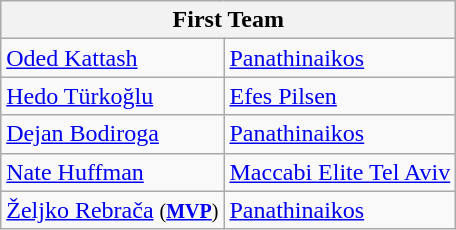<table | class="wikitable">
<tr>
<th colspan=2>First Team</th>
</tr>
<tr>
<td> <a href='#'>Oded Kattash</a></td>
<td> <a href='#'>Panathinaikos</a></td>
</tr>
<tr>
<td> <a href='#'>Hedo Türkoğlu</a></td>
<td> <a href='#'>Efes Pilsen</a></td>
</tr>
<tr>
<td> <a href='#'>Dejan Bodiroga</a></td>
<td> <a href='#'>Panathinaikos</a></td>
</tr>
<tr>
<td> <a href='#'>Nate Huffman</a></td>
<td> <a href='#'>Maccabi Elite Tel Aviv</a></td>
</tr>
<tr>
<td> <a href='#'>Željko Rebrača</a> <small>(<strong><a href='#'>MVP</a></strong>)</small></td>
<td> <a href='#'>Panathinaikos</a></td>
</tr>
</table>
